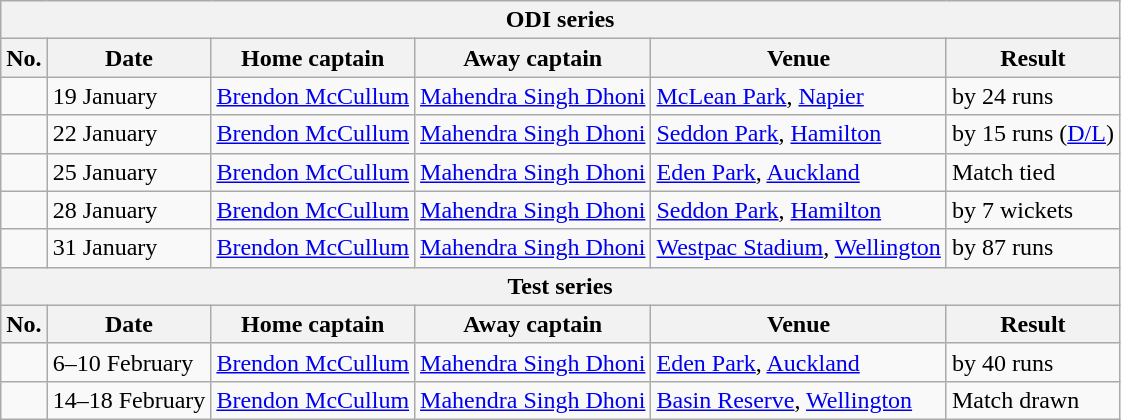<table class="wikitable">
<tr>
<th colspan="9">ODI series</th>
</tr>
<tr>
<th>No.</th>
<th>Date</th>
<th>Home captain</th>
<th>Away captain</th>
<th>Venue</th>
<th>Result</th>
</tr>
<tr>
<td></td>
<td>19 January</td>
<td><a href='#'>Brendon McCullum</a></td>
<td><a href='#'>Mahendra Singh Dhoni</a></td>
<td><a href='#'>McLean Park</a>, <a href='#'>Napier</a></td>
<td> by 24 runs</td>
</tr>
<tr>
<td></td>
<td>22 January</td>
<td><a href='#'>Brendon McCullum</a></td>
<td><a href='#'>Mahendra Singh Dhoni</a></td>
<td><a href='#'>Seddon Park</a>, <a href='#'>Hamilton</a></td>
<td> by 15 runs (<a href='#'>D/L</a>)</td>
</tr>
<tr>
<td></td>
<td>25 January</td>
<td><a href='#'>Brendon McCullum</a></td>
<td><a href='#'>Mahendra Singh Dhoni</a></td>
<td><a href='#'>Eden Park</a>, <a href='#'>Auckland</a></td>
<td>Match tied</td>
</tr>
<tr>
<td></td>
<td>28 January</td>
<td><a href='#'>Brendon McCullum</a></td>
<td><a href='#'>Mahendra Singh Dhoni</a></td>
<td><a href='#'>Seddon Park</a>, <a href='#'>Hamilton</a></td>
<td> by 7 wickets</td>
</tr>
<tr>
<td></td>
<td>31 January</td>
<td><a href='#'>Brendon McCullum</a></td>
<td><a href='#'>Mahendra Singh Dhoni</a></td>
<td><a href='#'>Westpac Stadium</a>, <a href='#'>Wellington</a></td>
<td> by 87 runs</td>
</tr>
<tr>
<th colspan="9">Test series</th>
</tr>
<tr>
<th>No.</th>
<th>Date</th>
<th>Home captain</th>
<th>Away captain</th>
<th>Venue</th>
<th>Result</th>
</tr>
<tr>
<td></td>
<td>6–10 February</td>
<td><a href='#'>Brendon McCullum</a></td>
<td><a href='#'>Mahendra Singh Dhoni</a></td>
<td><a href='#'>Eden Park</a>, <a href='#'>Auckland</a></td>
<td> by 40 runs</td>
</tr>
<tr>
<td></td>
<td>14–18 February</td>
<td><a href='#'>Brendon McCullum</a></td>
<td><a href='#'>Mahendra Singh Dhoni</a></td>
<td><a href='#'>Basin Reserve</a>, <a href='#'>Wellington</a></td>
<td>Match drawn</td>
</tr>
</table>
